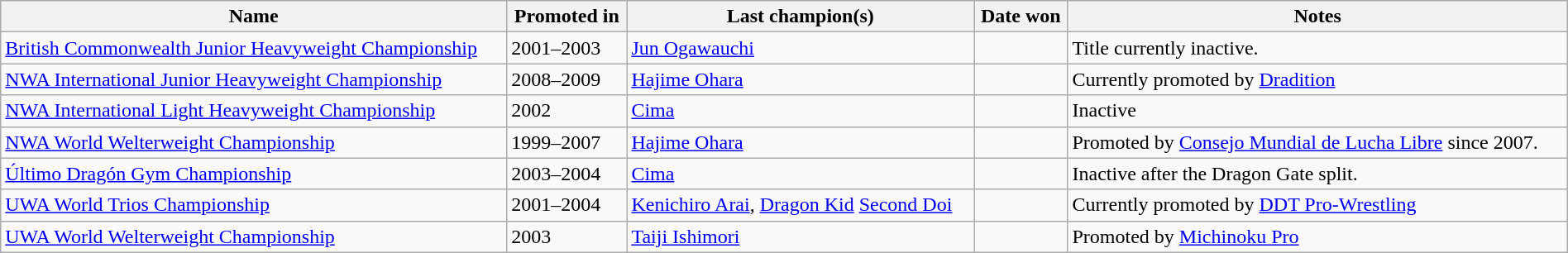<table class="wikitable sortable" width=100%>
<tr>
<th>Name</th>
<th>Promoted in</th>
<th>Last champion(s)</th>
<th>Date won</th>
<th>Notes</th>
</tr>
<tr>
<td><a href='#'>British Commonwealth Junior Heavyweight Championship</a></td>
<td>2001–2003</td>
<td><a href='#'>Jun Ogawauchi</a></td>
<td></td>
<td>Title currently inactive.</td>
</tr>
<tr>
<td><a href='#'>NWA International Junior Heavyweight Championship</a></td>
<td>2008–2009</td>
<td><a href='#'>Hajime Ohara</a></td>
<td></td>
<td>Currently promoted by <a href='#'>Dradition</a></td>
</tr>
<tr>
<td><a href='#'>NWA International Light Heavyweight Championship</a></td>
<td>2002</td>
<td><a href='#'>Cima</a></td>
<td></td>
<td>Inactive</td>
</tr>
<tr>
<td><a href='#'>NWA World Welterweight Championship</a></td>
<td>1999–2007</td>
<td><a href='#'>Hajime Ohara</a></td>
<td></td>
<td>Promoted by <a href='#'>Consejo Mundial de Lucha Libre</a> since 2007.</td>
</tr>
<tr>
<td><a href='#'>Último Dragón Gym Championship</a></td>
<td>2003–2004</td>
<td><a href='#'>Cima</a></td>
<td></td>
<td>Inactive after the Dragon Gate split.</td>
</tr>
<tr>
<td><a href='#'>UWA World Trios Championship</a></td>
<td>2001–2004</td>
<td><a href='#'>Kenichiro Arai</a>, <a href='#'>Dragon Kid</a> <a href='#'>Second Doi</a></td>
<td></td>
<td>Currently promoted by <a href='#'>DDT Pro-Wrestling</a></td>
</tr>
<tr>
<td><a href='#'>UWA World Welterweight Championship</a></td>
<td>2003</td>
<td><a href='#'>Taiji Ishimori</a></td>
<td></td>
<td>Promoted by <a href='#'>Michinoku Pro</a></td>
</tr>
</table>
